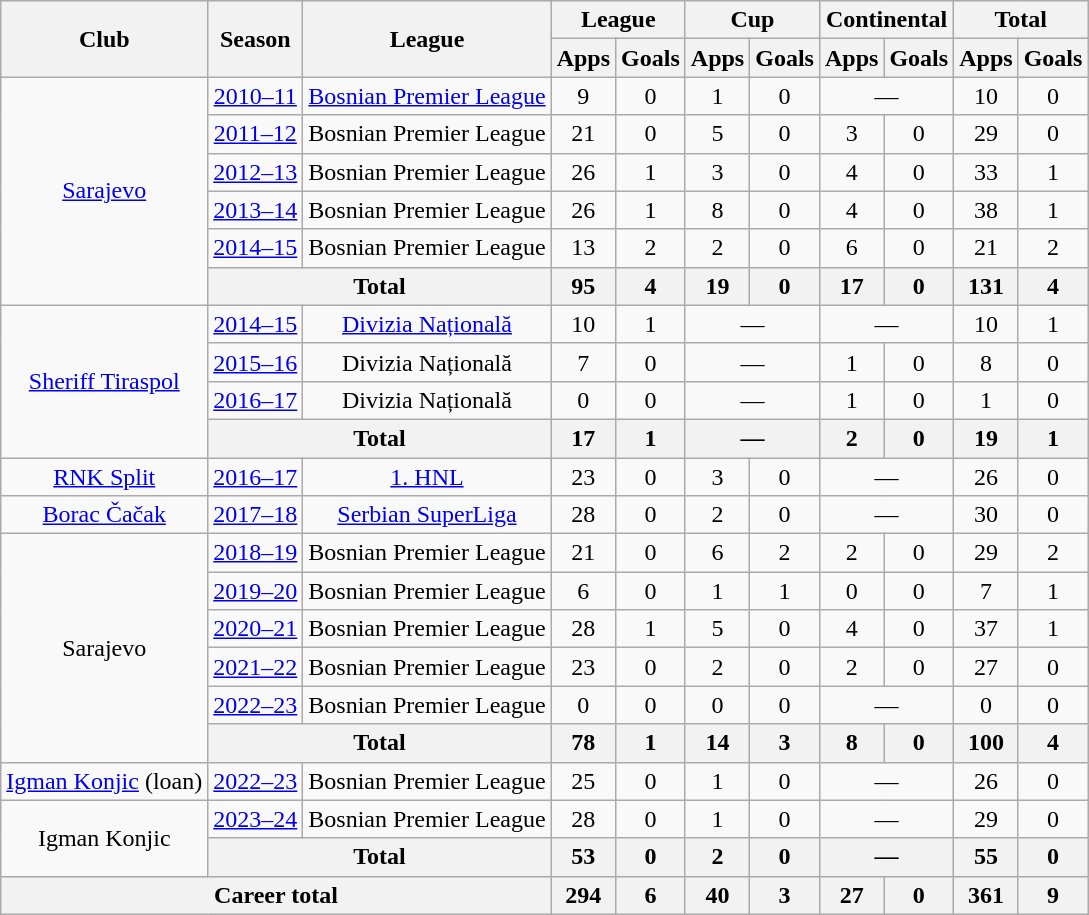<table class="wikitable" style="text-align:center">
<tr>
<th rowspan="2">Club</th>
<th rowspan="2">Season</th>
<th rowspan="2">League</th>
<th colspan="2">League</th>
<th colspan="2">Cup</th>
<th colspan="2">Continental</th>
<th colspan="2">Total</th>
</tr>
<tr>
<th>Apps</th>
<th>Goals</th>
<th>Apps</th>
<th>Goals</th>
<th>Apps</th>
<th>Goals</th>
<th>Apps</th>
<th>Goals</th>
</tr>
<tr>
<td rowspan="6"><a href='#'>Sarajevo</a></td>
<td><a href='#'>2010–11</a></td>
<td><a href='#'>Bosnian Premier League</a></td>
<td>9</td>
<td>0</td>
<td>1</td>
<td>0</td>
<td colspan=2>—</td>
<td>10</td>
<td>0</td>
</tr>
<tr>
<td><a href='#'>2011–12</a></td>
<td>Bosnian Premier League</td>
<td>21</td>
<td>0</td>
<td>5</td>
<td>0</td>
<td>3</td>
<td>0</td>
<td>29</td>
<td>0</td>
</tr>
<tr>
<td><a href='#'>2012–13</a></td>
<td>Bosnian Premier League</td>
<td>26</td>
<td>1</td>
<td>3</td>
<td>0</td>
<td>4</td>
<td>0</td>
<td>33</td>
<td>1</td>
</tr>
<tr>
<td><a href='#'>2013–14</a></td>
<td>Bosnian Premier League</td>
<td>26</td>
<td>1</td>
<td>8</td>
<td>0</td>
<td>4</td>
<td>0</td>
<td>38</td>
<td>1</td>
</tr>
<tr>
<td><a href='#'>2014–15</a></td>
<td>Bosnian Premier League</td>
<td>13</td>
<td>2</td>
<td>2</td>
<td>0</td>
<td>6</td>
<td>0</td>
<td>21</td>
<td>2</td>
</tr>
<tr>
<th colspan=2>Total</th>
<th>95</th>
<th>4</th>
<th>19</th>
<th>0</th>
<th>17</th>
<th>0</th>
<th>131</th>
<th>4</th>
</tr>
<tr>
<td rowspan="4"><a href='#'>Sheriff Tiraspol</a></td>
<td><a href='#'>2014–15</a></td>
<td><a href='#'>Divizia Națională</a></td>
<td>10</td>
<td>1</td>
<td colspan=2>—</td>
<td colspan=2>—</td>
<td>10</td>
<td>1</td>
</tr>
<tr>
<td><a href='#'>2015–16</a></td>
<td>Divizia Națională</td>
<td>7</td>
<td>0</td>
<td colspan=2>—</td>
<td>1</td>
<td>0</td>
<td>8</td>
<td>0</td>
</tr>
<tr>
<td><a href='#'>2016–17</a></td>
<td>Divizia Națională</td>
<td>0</td>
<td>0</td>
<td colspan=2>—</td>
<td>1</td>
<td>0</td>
<td>1</td>
<td>0</td>
</tr>
<tr>
<th colspan=2>Total</th>
<th>17</th>
<th>1</th>
<th colspan=2>—</th>
<th>2</th>
<th>0</th>
<th>19</th>
<th>1</th>
</tr>
<tr>
<td><a href='#'>RNK Split</a></td>
<td><a href='#'>2016–17</a></td>
<td><a href='#'>1. HNL</a></td>
<td>23</td>
<td>0</td>
<td>3</td>
<td>0</td>
<td colspan=2>—</td>
<td>26</td>
<td>0</td>
</tr>
<tr>
<td><a href='#'>Borac Čačak</a></td>
<td><a href='#'>2017–18</a></td>
<td><a href='#'>Serbian SuperLiga</a></td>
<td>28</td>
<td>0</td>
<td>2</td>
<td>0</td>
<td colspan=2>—</td>
<td>30</td>
<td>0</td>
</tr>
<tr>
<td rowspan=6>Sarajevo</td>
<td><a href='#'>2018–19</a></td>
<td>Bosnian Premier League</td>
<td>21</td>
<td>0</td>
<td>6</td>
<td>2</td>
<td>2</td>
<td>0</td>
<td>29</td>
<td>2</td>
</tr>
<tr>
<td><a href='#'>2019–20</a></td>
<td>Bosnian Premier League</td>
<td>6</td>
<td>0</td>
<td>1</td>
<td>1</td>
<td>0</td>
<td>0</td>
<td>7</td>
<td>1</td>
</tr>
<tr>
<td><a href='#'>2020–21</a></td>
<td>Bosnian Premier League</td>
<td>28</td>
<td>1</td>
<td>5</td>
<td>0</td>
<td>4</td>
<td>0</td>
<td>37</td>
<td>1</td>
</tr>
<tr>
<td><a href='#'>2021–22</a></td>
<td>Bosnian Premier League</td>
<td>23</td>
<td>0</td>
<td>2</td>
<td>0</td>
<td>2</td>
<td>0</td>
<td>27</td>
<td>0</td>
</tr>
<tr>
<td><a href='#'>2022–23</a></td>
<td>Bosnian Premier League</td>
<td>0</td>
<td>0</td>
<td>0</td>
<td>0</td>
<td colspan=2>—</td>
<td>0</td>
<td>0</td>
</tr>
<tr>
<th colspan=2>Total</th>
<th>78</th>
<th>1</th>
<th>14</th>
<th>3</th>
<th>8</th>
<th>0</th>
<th>100</th>
<th>4</th>
</tr>
<tr>
<td><a href='#'>Igman Konjic</a> (loan)</td>
<td><a href='#'>2022–23</a></td>
<td>Bosnian Premier League</td>
<td>25</td>
<td>0</td>
<td>1</td>
<td>0</td>
<td colspan=2>—</td>
<td>26</td>
<td>0</td>
</tr>
<tr>
<td rowspan=2>Igman Konjic</td>
<td><a href='#'>2023–24</a></td>
<td>Bosnian Premier League</td>
<td>28</td>
<td>0</td>
<td>1</td>
<td>0</td>
<td colspan=2>—</td>
<td>29</td>
<td>0</td>
</tr>
<tr>
<th colspan=2>Total</th>
<th>53</th>
<th>0</th>
<th>2</th>
<th>0</th>
<th colspan=2>—</th>
<th>55</th>
<th>0</th>
</tr>
<tr>
<th colspan=3>Career total</th>
<th>294</th>
<th>6</th>
<th>40</th>
<th>3</th>
<th>27</th>
<th>0</th>
<th>361</th>
<th>9</th>
</tr>
</table>
